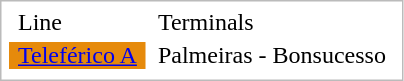<table style="border:1px #bbb solid;padding:3px">
<tr style="vertical-align:top" Style="font-weight:bold;background:#efefef">
<td style="padding:0 6px">Line</td>
<td style="padding:0 6px">Terminals</td>
</tr>
<tr style="vertical-align:top">
</tr>
<tr style="vertical-align:top">
<td style="background:#e68a0b;padding:0 6px;color:black"><a href='#'>Teleférico A</a></td>
<td style="padding:0 6px">Palmeiras - Bonsucesso</td>
</tr>
<tr style="vertical-align:top">
</tr>
</table>
